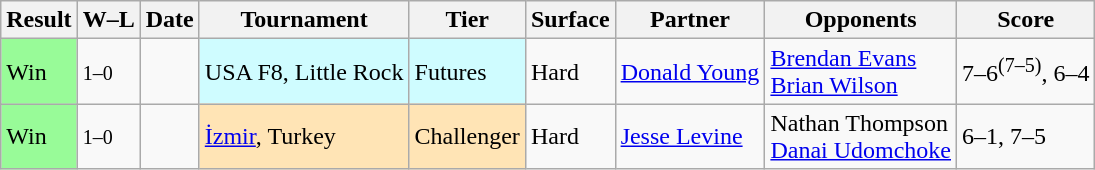<table class="sortable wikitable">
<tr>
<th>Result</th>
<th class="unsortable">W–L</th>
<th>Date</th>
<th>Tournament</th>
<th>Tier</th>
<th>Surface</th>
<th>Partner</th>
<th>Opponents</th>
<th class="unsortable">Score</th>
</tr>
<tr>
<td bgcolor=98FB98>Win</td>
<td><small>1–0</small></td>
<td></td>
<td style="background:#cffcff;">USA F8, Little Rock</td>
<td style="background:#cffcff;">Futures</td>
<td>Hard</td>
<td> <a href='#'>Donald Young</a></td>
<td> <a href='#'>Brendan Evans</a><br> <a href='#'>Brian Wilson</a></td>
<td>7–6<sup>(7–5)</sup>, 6–4</td>
</tr>
<tr>
<td bgcolor=98FB98>Win</td>
<td><small>1–0</small></td>
<td></td>
<td style="background:moccasin;"><a href='#'>İzmir</a>, Turkey</td>
<td style="background:moccasin;">Challenger</td>
<td>Hard</td>
<td> <a href='#'>Jesse Levine</a></td>
<td> Nathan Thompson<br> <a href='#'>Danai Udomchoke</a></td>
<td>6–1, 7–5</td>
</tr>
</table>
